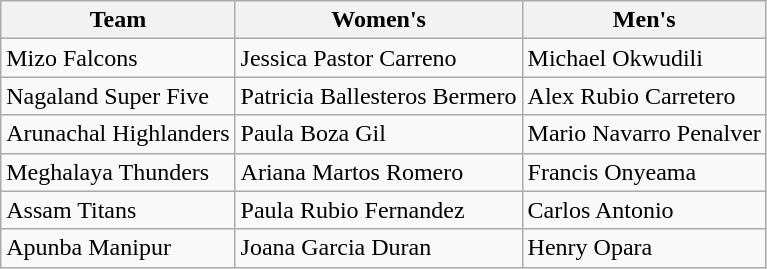<table class="wikitable">
<tr>
<th>Team</th>
<th>Women's</th>
<th>Men's</th>
</tr>
<tr>
<td>Mizo Falcons</td>
<td> Jessica Pastor Carreno</td>
<td> Michael Okwudili</td>
</tr>
<tr>
<td>Nagaland Super Five</td>
<td> Patricia Ballesteros Bermero</td>
<td> Alex Rubio Carretero</td>
</tr>
<tr>
<td>Arunachal Highlanders</td>
<td> Paula Boza Gil</td>
<td> Mario Navarro Penalver</td>
</tr>
<tr>
<td>Meghalaya Thunders</td>
<td> Ariana Martos Romero</td>
<td> Francis Onyeama</td>
</tr>
<tr>
<td>Assam Titans</td>
<td> Paula Rubio Fernandez</td>
<td> Carlos Antonio</td>
</tr>
<tr>
<td>Apunba Manipur</td>
<td> Joana Garcia Duran</td>
<td> Henry Opara</td>
</tr>
</table>
